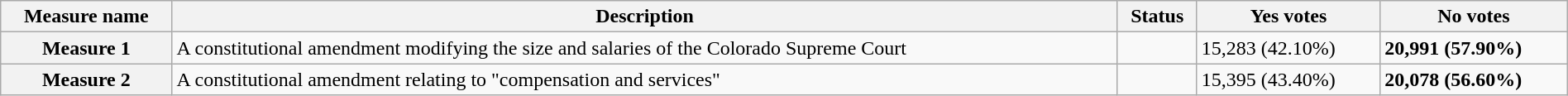<table class="wikitable sortable plainrowheaders" style="width:100%">
<tr>
<th scope="col">Measure name</th>
<th class="unsortable" scope="col">Description</th>
<th scope="col">Status</th>
<th scope="col">Yes votes</th>
<th scope="col">No votes</th>
</tr>
<tr>
<th scope="row">Measure 1</th>
<td>A constitutional amendment modifying the size and salaries of the Colorado Supreme Court</td>
<td></td>
<td>15,283 (42.10%)</td>
<td><strong>20,991 (57.90%)</strong></td>
</tr>
<tr>
<th scope="row">Measure 2</th>
<td>A constitutional amendment relating to "compensation and services"</td>
<td></td>
<td>15,395 (43.40%)</td>
<td><strong>20,078 (56.60%)</strong></td>
</tr>
</table>
